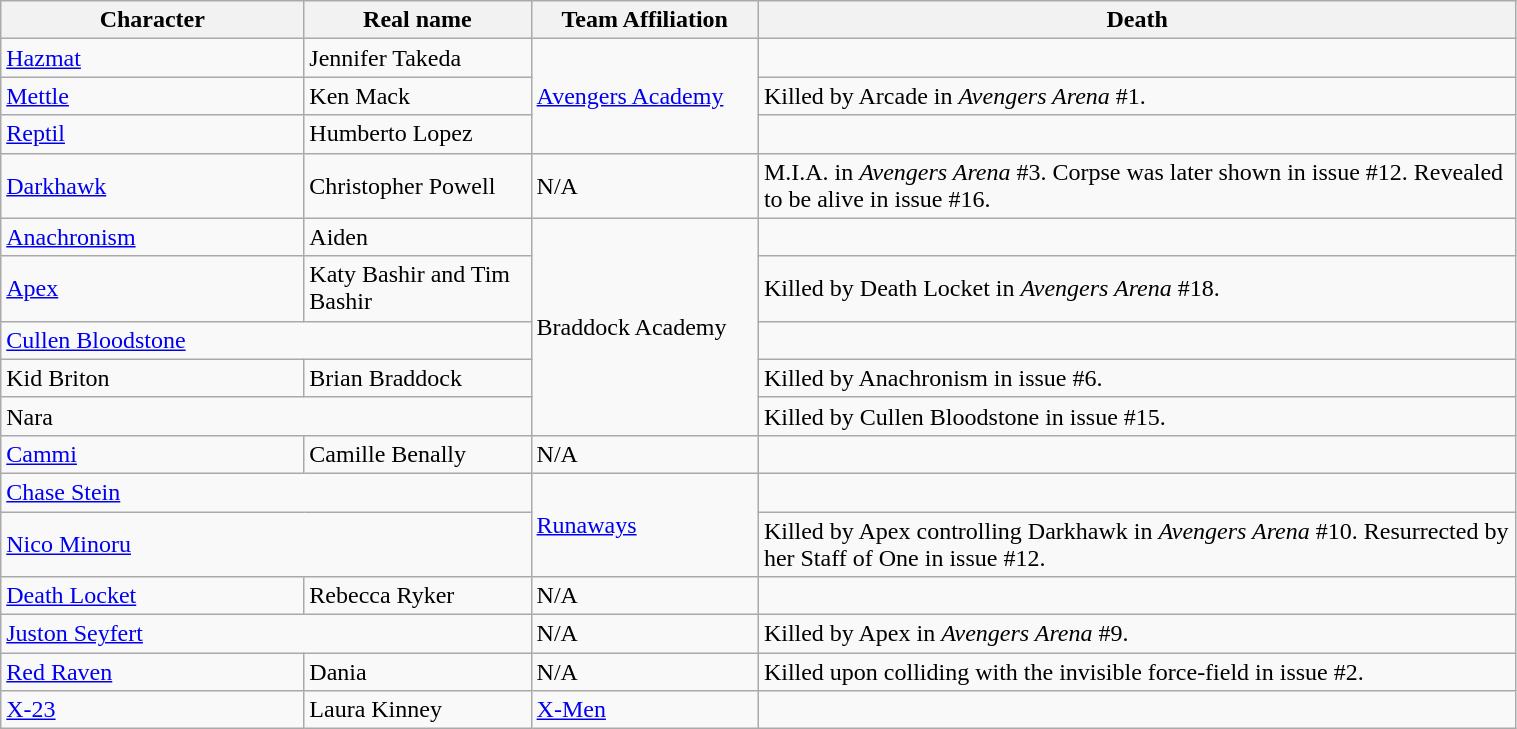<table class="wikitable" style="width:80%;">
<tr>
<th width=20%>Character</th>
<th width=15%>Real name</th>
<th width=15%>Team Affiliation</th>
<th width=50%>Death</th>
</tr>
<tr>
<td><a href='#'>Hazmat</a></td>
<td>Jennifer Takeda</td>
<td rowspan="3"><a href='#'>Avengers Academy</a></td>
<td></td>
</tr>
<tr>
<td><a href='#'>Mettle</a></td>
<td>Ken Mack</td>
<td>Killed by Arcade in <em>Avengers Arena</em> #1.</td>
</tr>
<tr>
<td><a href='#'>Reptil</a></td>
<td>Humberto Lopez</td>
<td></td>
</tr>
<tr>
<td><a href='#'>Darkhawk</a></td>
<td>Christopher Powell</td>
<td>N/A</td>
<td>M.I.A. in <em>Avengers Arena</em> #3. Corpse was later shown in issue #12. Revealed to be alive in issue #16.</td>
</tr>
<tr>
<td><a href='#'>Anachronism</a></td>
<td>Aiden</td>
<td rowspan="5">Braddock Academy</td>
<td></td>
</tr>
<tr>
<td><a href='#'>Apex</a></td>
<td>Katy Bashir and Tim Bashir</td>
<td>Killed by Death Locket in <em>Avengers Arena</em> #18.</td>
</tr>
<tr>
<td colspan="2"><a href='#'>Cullen Bloodstone</a></td>
<td></td>
</tr>
<tr>
<td>Kid Briton</td>
<td>Brian Braddock</td>
<td>Killed by Anachronism in issue #6.</td>
</tr>
<tr>
<td colspan="2">Nara</td>
<td>Killed by Cullen Bloodstone in issue #15.</td>
</tr>
<tr>
<td><a href='#'>Cammi</a></td>
<td>Camille Benally</td>
<td>N/A</td>
<td></td>
</tr>
<tr>
<td colspan="2"><a href='#'>Chase Stein</a></td>
<td rowspan="2"><a href='#'>Runaways</a></td>
<td></td>
</tr>
<tr>
<td colspan="2"><a href='#'>Nico Minoru</a></td>
<td>Killed by Apex controlling Darkhawk in <em>Avengers Arena</em> #10. Resurrected by her Staff of One in issue #12.</td>
</tr>
<tr>
<td><a href='#'>Death Locket</a></td>
<td>Rebecca Ryker</td>
<td>N/A</td>
<td></td>
</tr>
<tr>
<td colspan="2"><a href='#'>Juston Seyfert</a></td>
<td>N/A</td>
<td>Killed by Apex in <em>Avengers Arena</em> #9.</td>
</tr>
<tr>
<td><a href='#'>Red Raven</a></td>
<td>Dania</td>
<td>N/A</td>
<td>Killed upon colliding with the invisible force-field in issue #2.</td>
</tr>
<tr>
<td><a href='#'>X-23</a></td>
<td>Laura Kinney</td>
<td><a href='#'>X-Men</a></td>
<td></td>
</tr>
</table>
